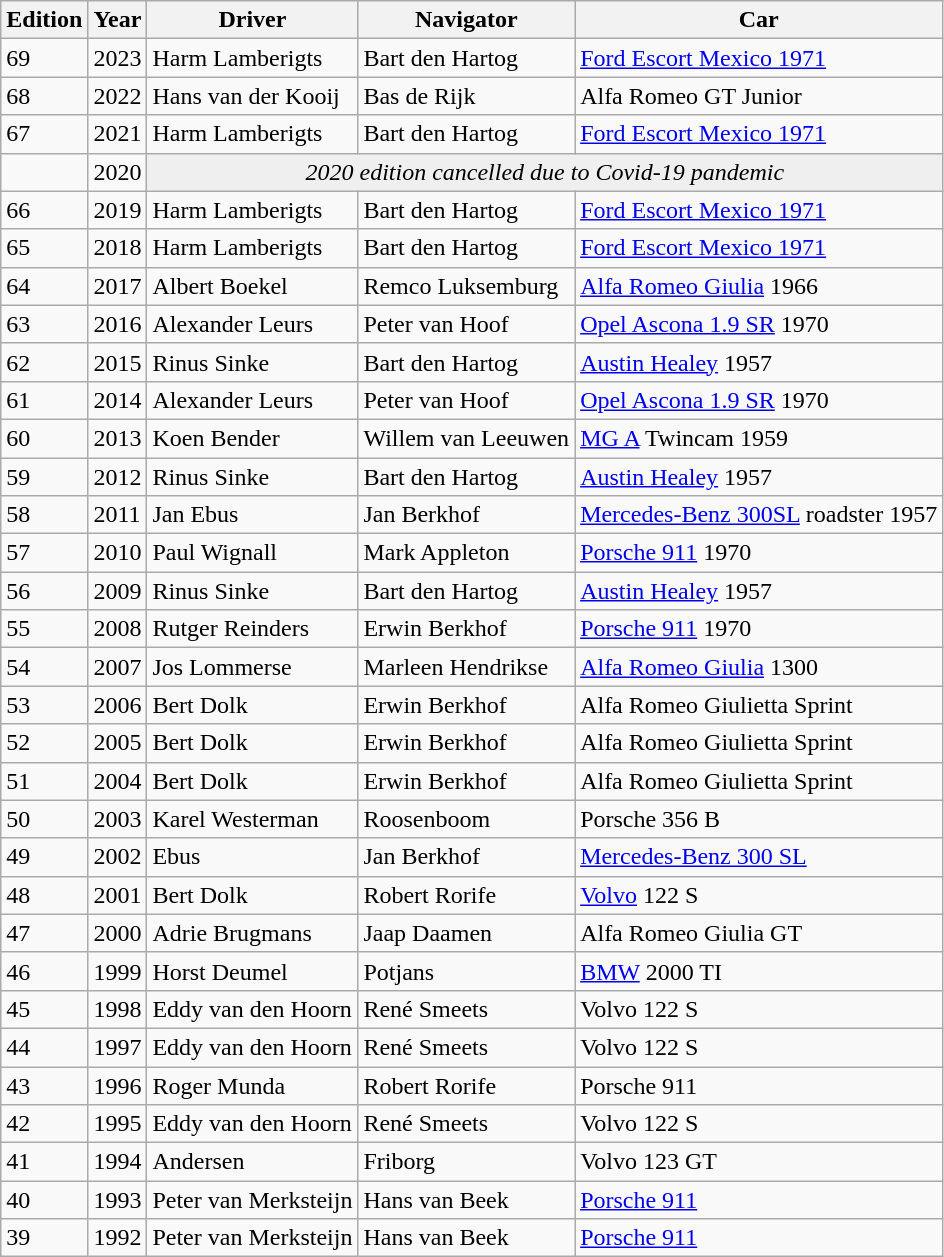<table class="wikitable">
<tr ---->
<th>Edition</th>
<th>Year</th>
<th>Driver</th>
<th>Navigator</th>
<th>Car</th>
</tr>
<tr>
<td>69</td>
<td>2023</td>
<td> Harm Lamberigts</td>
<td> Bart den Hartog</td>
<td><a href='#'>Ford Escort Mexico 1971</a></td>
</tr>
<tr>
<td>68</td>
<td>2022</td>
<td> Hans van der Kooij</td>
<td> Bas de Rijk</td>
<td>Alfa Romeo GT Junior</td>
</tr>
<tr>
<td>67</td>
<td>2021</td>
<td> Harm Lamberigts</td>
<td> Bart den Hartog</td>
<td><a href='#'>Ford Escort Mexico 1971</a></td>
</tr>
<tr>
<td></td>
<td>2020</td>
<td colspan="4" style="background:#efefef" align="center"><em>2020 edition cancelled due to Covid-19 pandemic</em></td>
</tr>
<tr>
<td>66</td>
<td>2019</td>
<td> Harm Lamberigts</td>
<td> Bart den Hartog</td>
<td><a href='#'>Ford Escort Mexico 1971</a></td>
</tr>
<tr>
<td>65</td>
<td>2018</td>
<td> Harm Lamberigts</td>
<td> Bart den Hartog</td>
<td><a href='#'>Ford Escort Mexico 1971</a></td>
</tr>
<tr>
<td>64</td>
<td>2017</td>
<td> Albert Boekel</td>
<td> Remco Luksemburg</td>
<td><a href='#'>Alfa Romeo Giulia</a> 1966</td>
</tr>
<tr>
<td>63</td>
<td>2016</td>
<td> Alexander Leurs</td>
<td> Peter van Hoof</td>
<td><a href='#'>Opel Ascona 1.9 SR</a> 1970</td>
</tr>
<tr>
<td>62</td>
<td>2015</td>
<td> Rinus Sinke</td>
<td> Bart den Hartog</td>
<td><a href='#'>Austin Healey</a> 1957</td>
</tr>
<tr>
<td>61</td>
<td>2014</td>
<td> Alexander Leurs</td>
<td> Peter van Hoof</td>
<td><a href='#'>Opel Ascona 1.9 SR</a> 1970</td>
</tr>
<tr>
<td>60</td>
<td>2013</td>
<td> Koen Bender</td>
<td> Willem van Leeuwen</td>
<td><a href='#'>MG A</a> Twincam 1959</td>
</tr>
<tr>
<td>59</td>
<td>2012</td>
<td> Rinus Sinke</td>
<td> Bart den Hartog</td>
<td><a href='#'>Austin Healey</a> 1957</td>
</tr>
<tr>
<td>58</td>
<td>2011</td>
<td> Jan Ebus</td>
<td> Jan Berkhof</td>
<td><a href='#'>Mercedes-Benz 300SL</a> roadster 1957</td>
</tr>
<tr>
<td>57</td>
<td>2010</td>
<td> Paul Wignall</td>
<td> Mark Appleton</td>
<td><a href='#'>Porsche 911</a> 1970</td>
</tr>
<tr>
<td>56</td>
<td>2009</td>
<td> Rinus Sinke</td>
<td> Bart den Hartog</td>
<td><a href='#'>Austin Healey</a> 1957</td>
</tr>
<tr>
<td>55</td>
<td>2008</td>
<td> Rutger Reinders</td>
<td> Erwin Berkhof</td>
<td><a href='#'>Porsche 911</a> 1970</td>
</tr>
<tr>
<td>54</td>
<td>2007</td>
<td> Jos Lommerse</td>
<td> Marleen Hendrikse</td>
<td><a href='#'>Alfa Romeo Giulia</a> 1300</td>
</tr>
<tr>
<td>53</td>
<td>2006</td>
<td> Bert Dolk</td>
<td> Erwin Berkhof</td>
<td>Alfa Romeo Giulietta Sprint</td>
</tr>
<tr>
<td>52</td>
<td>2005</td>
<td> Bert Dolk</td>
<td> Erwin Berkhof</td>
<td>Alfa Romeo Giulietta Sprint</td>
</tr>
<tr>
<td>51</td>
<td>2004</td>
<td> Bert Dolk</td>
<td> Erwin Berkhof</td>
<td>Alfa Romeo Giulietta Sprint</td>
</tr>
<tr>
<td>50</td>
<td>2003</td>
<td> Karel Westerman</td>
<td> Roosenboom</td>
<td>Porsche 356 B</td>
</tr>
<tr>
<td>49</td>
<td>2002</td>
<td> Ebus</td>
<td> Jan Berkhof</td>
<td><a href='#'>Mercedes-Benz 300 SL</a></td>
</tr>
<tr>
<td>48</td>
<td>2001</td>
<td> Bert Dolk</td>
<td> Robert Rorife</td>
<td><a href='#'>Volvo</a> 122 S</td>
</tr>
<tr>
<td>47</td>
<td>2000</td>
<td> Adrie Brugmans</td>
<td> Jaap Daamen</td>
<td>Alfa Romeo Giulia GT</td>
</tr>
<tr>
<td>46</td>
<td>1999</td>
<td> Horst Deumel</td>
<td> Potjans</td>
<td><a href='#'>BMW</a> 2000 TI</td>
</tr>
<tr>
<td>45</td>
<td>1998</td>
<td> Eddy van den Hoorn</td>
<td> René Smeets</td>
<td>Volvo 122 S</td>
</tr>
<tr>
<td>44</td>
<td>1997</td>
<td> Eddy van den Hoorn</td>
<td> René Smeets</td>
<td>Volvo 122 S</td>
</tr>
<tr>
<td>43</td>
<td>1996</td>
<td> Roger Munda</td>
<td> Robert Rorife</td>
<td>Porsche 911</td>
</tr>
<tr>
<td>42</td>
<td>1995</td>
<td> Eddy van den Hoorn</td>
<td> René Smeets</td>
<td>Volvo 122 S</td>
</tr>
<tr>
<td>41</td>
<td>1994</td>
<td> Andersen</td>
<td> Friborg</td>
<td>Volvo 123 GT</td>
</tr>
<tr>
<td>40</td>
<td>1993</td>
<td> Peter van Merksteijn</td>
<td> Hans van Beek</td>
<td><a href='#'>Porsche 911</a></td>
</tr>
<tr>
<td>39</td>
<td>1992</td>
<td> Peter van Merksteijn</td>
<td> Hans van Beek</td>
<td><a href='#'>Porsche 911</a></td>
</tr>
</table>
